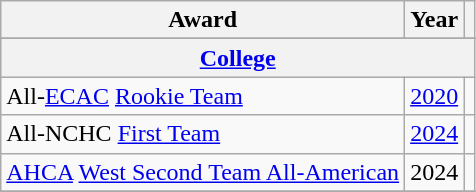<table class="wikitable">
<tr>
<th>Award</th>
<th>Year</th>
<th></th>
</tr>
<tr ALIGN="center" bgcolor="#e0e0e0">
</tr>
<tr ALIGN="center" bgcolor="#e0e0e0">
<th colspan="3"><a href='#'>College</a></th>
</tr>
<tr>
<td>All-<a href='#'>ECAC</a> <a href='#'>Rookie Team</a></td>
<td><a href='#'>2020</a></td>
<td></td>
</tr>
<tr>
<td>All-NCHC <a href='#'>First Team</a></td>
<td><a href='#'>2024</a></td>
<td></td>
</tr>
<tr>
<td><a href='#'>AHCA</a> <a href='#'>West Second Team All-American</a></td>
<td>2024</td>
<td></td>
</tr>
<tr>
</tr>
</table>
